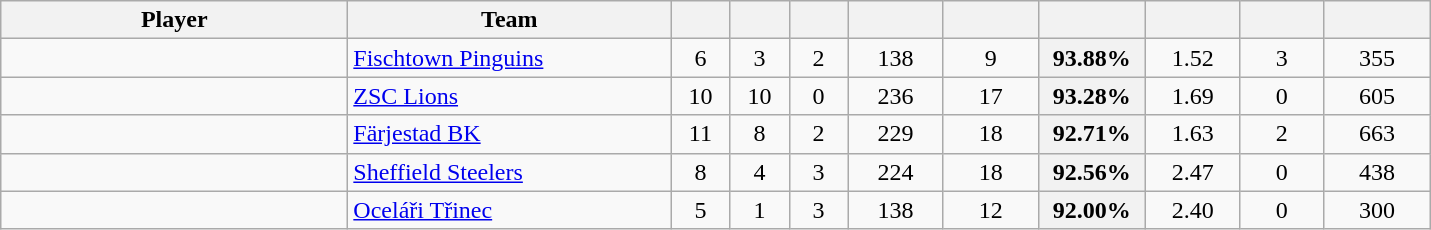<table class="wikitable sortable" style="text-align: center">
<tr>
<th style="width: 14em;">Player</th>
<th style="width: 13em;">Team</th>
<th style="width: 2em;"></th>
<th style="width: 2em;"></th>
<th style="width: 2em;"></th>
<th style="width: 3.5em;"></th>
<th style="width: 3.5em;"></th>
<th style="width: 4em;"></th>
<th style="width: 3.5em;"></th>
<th style="width: 3em;"></th>
<th style="width: 4em;"></th>
</tr>
<tr>
<td style="text-align:left;"> </td>
<td style="text-align:left;"> <a href='#'>Fischtown Pinguins</a></td>
<td>6</td>
<td>3</td>
<td>2</td>
<td>138</td>
<td>9</td>
<th>93.88%</th>
<td>1.52</td>
<td>3</td>
<td>355</td>
</tr>
<tr>
<td style="text-align:left;"> </td>
<td style="text-align:left;"> <a href='#'>ZSC Lions</a></td>
<td>10</td>
<td>10</td>
<td>0</td>
<td>236</td>
<td>17</td>
<th>93.28%</th>
<td>1.69</td>
<td>0</td>
<td>605</td>
</tr>
<tr>
<td style="text-align:left;"> </td>
<td style="text-align:left;"> <a href='#'>Färjestad BK</a></td>
<td>11</td>
<td>8</td>
<td>2</td>
<td>229</td>
<td>18</td>
<th>92.71%</th>
<td>1.63</td>
<td>2</td>
<td>663</td>
</tr>
<tr>
<td style="text-align:left;"> </td>
<td style="text-align:left;"> <a href='#'>Sheffield Steelers</a></td>
<td>8</td>
<td>4</td>
<td>3</td>
<td>224</td>
<td>18</td>
<th>92.56%</th>
<td>2.47</td>
<td>0</td>
<td>438</td>
</tr>
<tr>
<td style="text-align:left;"> </td>
<td style="text-align:left;"> <a href='#'>Oceláři Třinec</a></td>
<td>5</td>
<td>1</td>
<td>3</td>
<td>138</td>
<td>12</td>
<th>92.00%</th>
<td>2.40</td>
<td>0</td>
<td>300</td>
</tr>
</table>
